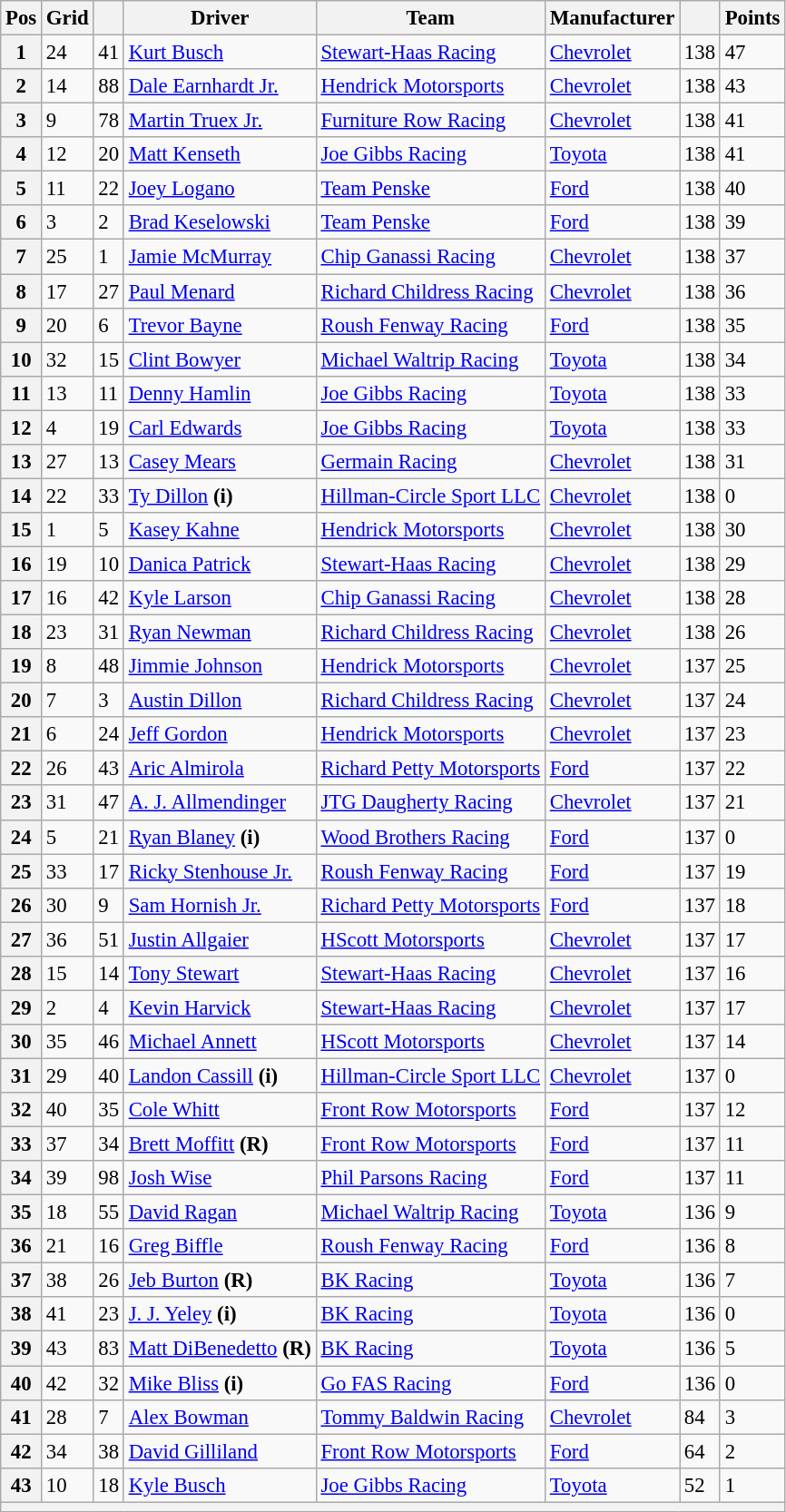<table class="wikitable" style="font-size:95%">
<tr>
<th>Pos</th>
<th>Grid</th>
<th></th>
<th>Driver</th>
<th>Team</th>
<th>Manufacturer</th>
<th></th>
<th>Points</th>
</tr>
<tr>
<th>1</th>
<td>24</td>
<td>41</td>
<td><a href='#'>Kurt Busch</a></td>
<td><a href='#'>Stewart-Haas Racing</a></td>
<td><a href='#'>Chevrolet</a></td>
<td>138</td>
<td>47</td>
</tr>
<tr>
<th>2</th>
<td>14</td>
<td>88</td>
<td><a href='#'>Dale Earnhardt Jr.</a></td>
<td><a href='#'>Hendrick Motorsports</a></td>
<td><a href='#'>Chevrolet</a></td>
<td>138</td>
<td>43</td>
</tr>
<tr>
<th>3</th>
<td>9</td>
<td>78</td>
<td><a href='#'>Martin Truex Jr.</a></td>
<td><a href='#'>Furniture Row Racing</a></td>
<td><a href='#'>Chevrolet</a></td>
<td>138</td>
<td>41</td>
</tr>
<tr>
<th>4</th>
<td>12</td>
<td>20</td>
<td><a href='#'>Matt Kenseth</a></td>
<td><a href='#'>Joe Gibbs Racing</a></td>
<td><a href='#'>Toyota</a></td>
<td>138</td>
<td>41</td>
</tr>
<tr>
<th>5</th>
<td>11</td>
<td>22</td>
<td><a href='#'>Joey Logano</a></td>
<td><a href='#'>Team Penske</a></td>
<td><a href='#'>Ford</a></td>
<td>138</td>
<td>40</td>
</tr>
<tr>
<th>6</th>
<td>3</td>
<td>2</td>
<td><a href='#'>Brad Keselowski</a></td>
<td><a href='#'>Team Penske</a></td>
<td><a href='#'>Ford</a></td>
<td>138</td>
<td>39</td>
</tr>
<tr>
<th>7</th>
<td>25</td>
<td>1</td>
<td><a href='#'>Jamie McMurray</a></td>
<td><a href='#'>Chip Ganassi Racing</a></td>
<td><a href='#'>Chevrolet</a></td>
<td>138</td>
<td>37</td>
</tr>
<tr>
<th>8</th>
<td>17</td>
<td>27</td>
<td><a href='#'>Paul Menard</a></td>
<td><a href='#'>Richard Childress Racing</a></td>
<td><a href='#'>Chevrolet</a></td>
<td>138</td>
<td>36</td>
</tr>
<tr>
<th>9</th>
<td>20</td>
<td>6</td>
<td><a href='#'>Trevor Bayne</a></td>
<td><a href='#'>Roush Fenway Racing</a></td>
<td><a href='#'>Ford</a></td>
<td>138</td>
<td>35</td>
</tr>
<tr>
<th>10</th>
<td>32</td>
<td>15</td>
<td><a href='#'>Clint Bowyer</a></td>
<td><a href='#'>Michael Waltrip Racing</a></td>
<td><a href='#'>Toyota</a></td>
<td>138</td>
<td>34</td>
</tr>
<tr>
<th>11</th>
<td>13</td>
<td>11</td>
<td><a href='#'>Denny Hamlin</a></td>
<td><a href='#'>Joe Gibbs Racing</a></td>
<td><a href='#'>Toyota</a></td>
<td>138</td>
<td>33</td>
</tr>
<tr>
<th>12</th>
<td>4</td>
<td>19</td>
<td><a href='#'>Carl Edwards</a></td>
<td><a href='#'>Joe Gibbs Racing</a></td>
<td><a href='#'>Toyota</a></td>
<td>138</td>
<td>33</td>
</tr>
<tr>
<th>13</th>
<td>27</td>
<td>13</td>
<td><a href='#'>Casey Mears</a></td>
<td><a href='#'>Germain Racing</a></td>
<td><a href='#'>Chevrolet</a></td>
<td>138</td>
<td>31</td>
</tr>
<tr>
<th>14</th>
<td>22</td>
<td>33</td>
<td><a href='#'>Ty Dillon</a> <strong>(i)</strong></td>
<td><a href='#'>Hillman-Circle Sport LLC</a></td>
<td><a href='#'>Chevrolet</a></td>
<td>138</td>
<td>0</td>
</tr>
<tr>
<th>15</th>
<td>1</td>
<td>5</td>
<td><a href='#'>Kasey Kahne</a></td>
<td><a href='#'>Hendrick Motorsports</a></td>
<td><a href='#'>Chevrolet</a></td>
<td>138</td>
<td>30</td>
</tr>
<tr>
<th>16</th>
<td>19</td>
<td>10</td>
<td><a href='#'>Danica Patrick</a></td>
<td><a href='#'>Stewart-Haas Racing</a></td>
<td><a href='#'>Chevrolet</a></td>
<td>138</td>
<td>29</td>
</tr>
<tr>
<th>17</th>
<td>16</td>
<td>42</td>
<td><a href='#'>Kyle Larson</a></td>
<td><a href='#'>Chip Ganassi Racing</a></td>
<td><a href='#'>Chevrolet</a></td>
<td>138</td>
<td>28</td>
</tr>
<tr>
<th>18</th>
<td>23</td>
<td>31</td>
<td><a href='#'>Ryan Newman</a></td>
<td><a href='#'>Richard Childress Racing</a></td>
<td><a href='#'>Chevrolet</a></td>
<td>138</td>
<td>26</td>
</tr>
<tr>
<th>19</th>
<td>8</td>
<td>48</td>
<td><a href='#'>Jimmie Johnson</a></td>
<td><a href='#'>Hendrick Motorsports</a></td>
<td><a href='#'>Chevrolet</a></td>
<td>137</td>
<td>25</td>
</tr>
<tr>
<th>20</th>
<td>7</td>
<td>3</td>
<td><a href='#'>Austin Dillon</a></td>
<td><a href='#'>Richard Childress Racing</a></td>
<td><a href='#'>Chevrolet</a></td>
<td>137</td>
<td>24</td>
</tr>
<tr>
<th>21</th>
<td>6</td>
<td>24</td>
<td><a href='#'>Jeff Gordon</a></td>
<td><a href='#'>Hendrick Motorsports</a></td>
<td><a href='#'>Chevrolet</a></td>
<td>137</td>
<td>23</td>
</tr>
<tr>
<th>22</th>
<td>26</td>
<td>43</td>
<td><a href='#'>Aric Almirola</a></td>
<td><a href='#'>Richard Petty Motorsports</a></td>
<td><a href='#'>Ford</a></td>
<td>137</td>
<td>22</td>
</tr>
<tr>
<th>23</th>
<td>31</td>
<td>47</td>
<td><a href='#'>A. J. Allmendinger</a></td>
<td><a href='#'>JTG Daugherty Racing</a></td>
<td><a href='#'>Chevrolet</a></td>
<td>137</td>
<td>21</td>
</tr>
<tr>
<th>24</th>
<td>5</td>
<td>21</td>
<td><a href='#'>Ryan Blaney</a> <strong>(i)</strong></td>
<td><a href='#'>Wood Brothers Racing</a></td>
<td><a href='#'>Ford</a></td>
<td>137</td>
<td>0</td>
</tr>
<tr>
<th>25</th>
<td>33</td>
<td>17</td>
<td><a href='#'>Ricky Stenhouse Jr.</a></td>
<td><a href='#'>Roush Fenway Racing</a></td>
<td><a href='#'>Ford</a></td>
<td>137</td>
<td>19</td>
</tr>
<tr>
<th>26</th>
<td>30</td>
<td>9</td>
<td><a href='#'>Sam Hornish Jr.</a></td>
<td><a href='#'>Richard Petty Motorsports</a></td>
<td><a href='#'>Ford</a></td>
<td>137</td>
<td>18</td>
</tr>
<tr>
<th>27</th>
<td>36</td>
<td>51</td>
<td><a href='#'>Justin Allgaier</a></td>
<td><a href='#'>HScott Motorsports</a></td>
<td><a href='#'>Chevrolet</a></td>
<td>137</td>
<td>17</td>
</tr>
<tr>
<th>28</th>
<td>15</td>
<td>14</td>
<td><a href='#'>Tony Stewart</a></td>
<td><a href='#'>Stewart-Haas Racing</a></td>
<td><a href='#'>Chevrolet</a></td>
<td>137</td>
<td>16</td>
</tr>
<tr>
<th>29</th>
<td>2</td>
<td>4</td>
<td><a href='#'>Kevin Harvick</a></td>
<td><a href='#'>Stewart-Haas Racing</a></td>
<td><a href='#'>Chevrolet</a></td>
<td>137</td>
<td>17</td>
</tr>
<tr>
<th>30</th>
<td>35</td>
<td>46</td>
<td><a href='#'>Michael Annett</a></td>
<td><a href='#'>HScott Motorsports</a></td>
<td><a href='#'>Chevrolet</a></td>
<td>137</td>
<td>14</td>
</tr>
<tr>
<th>31</th>
<td>29</td>
<td>40</td>
<td><a href='#'>Landon Cassill</a> <strong>(i)</strong></td>
<td><a href='#'>Hillman-Circle Sport LLC</a></td>
<td><a href='#'>Chevrolet</a></td>
<td>137</td>
<td>0</td>
</tr>
<tr>
<th>32</th>
<td>40</td>
<td>35</td>
<td><a href='#'>Cole Whitt</a></td>
<td><a href='#'>Front Row Motorsports</a></td>
<td><a href='#'>Ford</a></td>
<td>137</td>
<td>12</td>
</tr>
<tr>
<th>33</th>
<td>37</td>
<td>34</td>
<td><a href='#'>Brett Moffitt</a> <strong>(R)</strong></td>
<td><a href='#'>Front Row Motorsports</a></td>
<td><a href='#'>Ford</a></td>
<td>137</td>
<td>11</td>
</tr>
<tr>
<th>34</th>
<td>39</td>
<td>98</td>
<td><a href='#'>Josh Wise</a></td>
<td><a href='#'>Phil Parsons Racing</a></td>
<td><a href='#'>Ford</a></td>
<td>137</td>
<td>11</td>
</tr>
<tr>
<th>35</th>
<td>18</td>
<td>55</td>
<td><a href='#'>David Ragan</a></td>
<td><a href='#'>Michael Waltrip Racing</a></td>
<td><a href='#'>Toyota</a></td>
<td>136</td>
<td>9</td>
</tr>
<tr>
<th>36</th>
<td>21</td>
<td>16</td>
<td><a href='#'>Greg Biffle</a></td>
<td><a href='#'>Roush Fenway Racing</a></td>
<td><a href='#'>Ford</a></td>
<td>136</td>
<td>8</td>
</tr>
<tr>
<th>37</th>
<td>38</td>
<td>26</td>
<td><a href='#'>Jeb Burton</a> <strong>(R)</strong></td>
<td><a href='#'>BK Racing</a></td>
<td><a href='#'>Toyota</a></td>
<td>136</td>
<td>7</td>
</tr>
<tr>
<th>38</th>
<td>41</td>
<td>23</td>
<td><a href='#'>J. J. Yeley</a> <strong>(i)</strong></td>
<td><a href='#'>BK Racing</a></td>
<td><a href='#'>Toyota</a></td>
<td>136</td>
<td>0</td>
</tr>
<tr>
<th>39</th>
<td>43</td>
<td>83</td>
<td><a href='#'>Matt DiBenedetto</a> <strong>(R)</strong></td>
<td><a href='#'>BK Racing</a></td>
<td><a href='#'>Toyota</a></td>
<td>136</td>
<td>5</td>
</tr>
<tr>
<th>40</th>
<td>42</td>
<td>32</td>
<td><a href='#'>Mike Bliss</a> <strong>(i)</strong></td>
<td><a href='#'>Go FAS Racing</a></td>
<td><a href='#'>Ford</a></td>
<td>136</td>
<td>0</td>
</tr>
<tr>
<th>41</th>
<td>28</td>
<td>7</td>
<td><a href='#'>Alex Bowman</a></td>
<td><a href='#'>Tommy Baldwin Racing</a></td>
<td><a href='#'>Chevrolet</a></td>
<td>84</td>
<td>3</td>
</tr>
<tr>
<th>42</th>
<td>34</td>
<td>38</td>
<td><a href='#'>David Gilliland</a></td>
<td><a href='#'>Front Row Motorsports</a></td>
<td><a href='#'>Ford</a></td>
<td>64</td>
<td>2</td>
</tr>
<tr>
<th>43</th>
<td>10</td>
<td>18</td>
<td><a href='#'>Kyle Busch</a></td>
<td><a href='#'>Joe Gibbs Racing</a></td>
<td><a href='#'>Toyota</a></td>
<td>52</td>
<td>1</td>
</tr>
<tr>
<th colspan="8"></th>
</tr>
</table>
